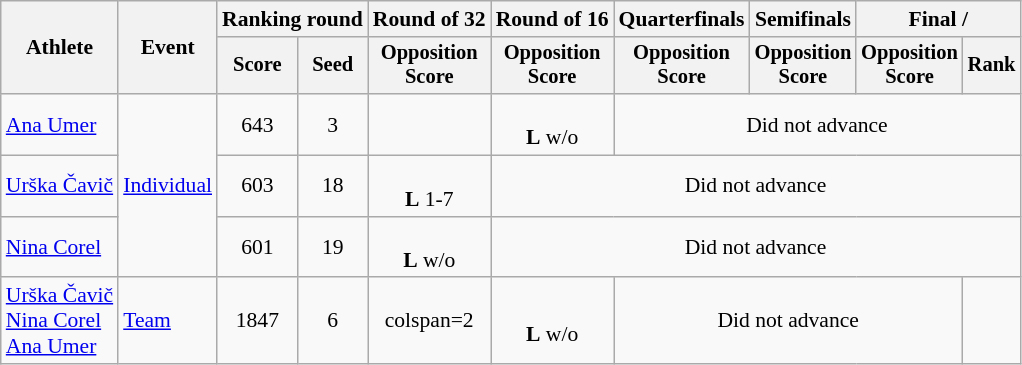<table class="wikitable" style="font-size:90%">
<tr>
<th rowspan=2>Athlete</th>
<th rowspan=2>Event</th>
<th colspan=2>Ranking round</th>
<th>Round of 32</th>
<th>Round of 16</th>
<th>Quarterfinals</th>
<th>Semifinals</th>
<th colspan=2>Final / </th>
</tr>
<tr style="font-size:95%">
<th>Score</th>
<th>Seed</th>
<th>Opposition<br>Score</th>
<th>Opposition<br>Score</th>
<th>Opposition<br>Score</th>
<th>Opposition<br>Score</th>
<th>Opposition<br>Score</th>
<th>Rank</th>
</tr>
<tr align=center>
<td align=left><a href='#'>Ana Umer</a></td>
<td align=left rowspan=3><a href='#'>Individual</a></td>
<td>643</td>
<td>3</td>
<td></td>
<td><br><strong>L</strong> w/o</td>
<td colspan=4>Did not advance</td>
</tr>
<tr align=center>
<td align=left><a href='#'>Urška Čavič</a></td>
<td>603</td>
<td>18</td>
<td><br><strong>L</strong> 1-7</td>
<td colspan=5>Did not advance</td>
</tr>
<tr align=center>
<td align=left><a href='#'>Nina Corel</a></td>
<td>601</td>
<td>19</td>
<td><br><strong>L</strong> w/o</td>
<td colspan=5>Did not advance</td>
</tr>
<tr align=center>
<td align=left><a href='#'>Urška Čavič</a><br><a href='#'>Nina Corel</a><br><a href='#'>Ana Umer</a></td>
<td align=left><a href='#'>Team</a></td>
<td>1847</td>
<td>6</td>
<td>colspan=2 </td>
<td><br><strong>L</strong> w/o</td>
<td colspan=3>Did not advance</td>
</tr>
</table>
